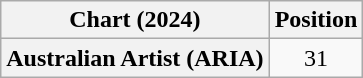<table class="wikitable plainrowheaders" style="text-align:center">
<tr>
<th scope="col">Chart (2024)</th>
<th scope="col">Position</th>
</tr>
<tr>
<th scope="row">Australian Artist (ARIA)</th>
<td>31</td>
</tr>
</table>
